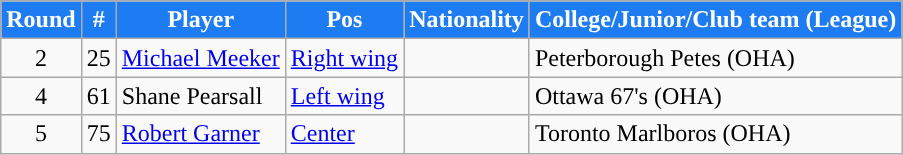<table class="wikitable">
<tr>
<th style="color:white; background:#1D7CF2; ">Round</th>
<th style="color:white; background:#1D7CF2; ">#</th>
<th style="color:white; background:#1D7CF2; ">Player</th>
<th style="color:white; background:#1D7CF2; ">Pos</th>
<th style="color:white; background:#1D7CF2; ">Nationality</th>
<th style="color:white; background:#1D7CF2; ">College/Junior/Club team (League)</th>
</tr>
<tr>
<td align=center>2</td>
<td align=center>25</td>
<td><a href='#'>Michael Meeker</a></td>
<td><a href='#'>Right wing</a></td>
<td></td>
<td>Peterborough Petes (OHA)</td>
</tr>
<tr>
<td align=center>4</td>
<td align=center>61</td>
<td>Shane Pearsall</td>
<td><a href='#'>Left wing</a></td>
<td></td>
<td>Ottawa 67's (OHA)</td>
</tr>
<tr>
<td align=center>5</td>
<td align=center>75</td>
<td><a href='#'>Robert Garner</a></td>
<td><a href='#'>Center</a></td>
<td></td>
<td>Toronto Marlboros (OHA)</td>
</tr>
</table>
